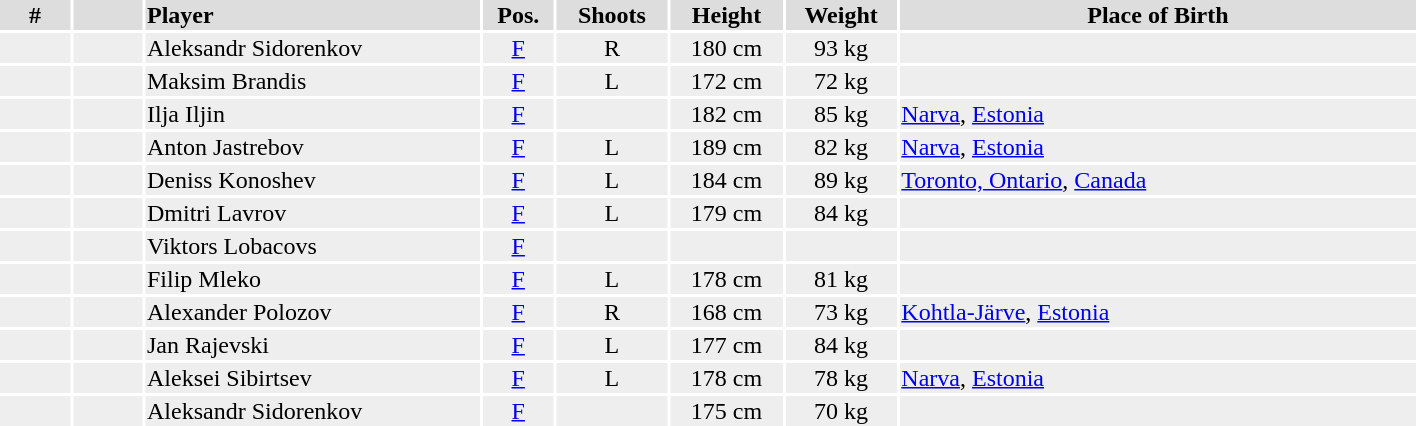<table width=75%>
<tr>
<th colspan=8></th>
</tr>
<tr bgcolor="#dddddd">
<th width=5%>#</th>
<th width=5%></th>
<td align=left!!width=35%><strong>Player</strong></td>
<th width=5%><strong>Pos.</strong></th>
<th width=8%><strong>Shoots</strong></th>
<th width=8%><strong>Height</strong></th>
<th width=8%><strong>Weight</strong></th>
<th width=37%>Place of Birth</th>
</tr>
<tr bgcolor="#eeeeee">
<td align=center></td>
<td align=center></td>
<td>Aleksandr Sidorenkov</td>
<td align=center><a href='#'>F</a></td>
<td align=center>R</td>
<td align=center>180 cm</td>
<td align=center>93 kg</td>
<td></td>
</tr>
<tr bgcolor="#eeeeee">
<td align=center></td>
<td align=center></td>
<td>Maksim Brandis</td>
<td align=center><a href='#'>F</a></td>
<td align=center>L</td>
<td align=center>172 cm</td>
<td align=center>72 kg</td>
<td></td>
</tr>
<tr bgcolor="#eeeeee">
<td align=center></td>
<td align=center></td>
<td>Ilja Iljin</td>
<td align=center><a href='#'>F</a></td>
<td align=center></td>
<td align=center>182 cm</td>
<td align=center>85 kg</td>
<td><a href='#'>Narva</a>, <a href='#'>Estonia</a></td>
</tr>
<tr bgcolor="#eeeeee">
<td align=center></td>
<td align=center></td>
<td>Anton Jastrebov</td>
<td align=center><a href='#'>F</a></td>
<td align=center>L</td>
<td align=center>189 cm</td>
<td align=center>82 kg</td>
<td><a href='#'>Narva</a>, <a href='#'>Estonia</a></td>
</tr>
<tr bgcolor="#eeeeee">
<td align=center></td>
<td align=center></td>
<td>Deniss Konoshev</td>
<td align=center><a href='#'>F</a></td>
<td align=center>L</td>
<td align=center>184 cm</td>
<td align=center>89 kg</td>
<td><a href='#'>Toronto, Ontario</a>, <a href='#'>Canada</a></td>
</tr>
<tr bgcolor="#eeeeee">
<td align=center></td>
<td align=center></td>
<td>Dmitri Lavrov</td>
<td align=center><a href='#'>F</a></td>
<td align=center>L</td>
<td align=center>179 cm</td>
<td align=center>84 kg</td>
<td></td>
</tr>
<tr bgcolor="#eeeeee">
<td align=center></td>
<td align=center></td>
<td>Viktors Lobacovs</td>
<td align=center><a href='#'>F</a></td>
<td align=center></td>
<td align=center></td>
<td align=center></td>
<td></td>
</tr>
<tr bgcolor="#eeeeee">
<td align=center></td>
<td align=center></td>
<td>Filip Mleko</td>
<td align=center><a href='#'>F</a></td>
<td align=center>L</td>
<td align=center>178 cm</td>
<td align=center>81 kg</td>
<td></td>
</tr>
<tr bgcolor="#eeeeee">
<td align=center></td>
<td align=center></td>
<td>Alexander Polozov</td>
<td align=center><a href='#'>F</a></td>
<td align=center>R</td>
<td align=center>168 cm</td>
<td align=center>73 kg</td>
<td><a href='#'>Kohtla-Järve</a>, <a href='#'>Estonia</a></td>
</tr>
<tr bgcolor="#eeeeee">
<td align=center></td>
<td align=center></td>
<td>Jan Rajevski</td>
<td align=center><a href='#'>F</a></td>
<td align=center>L</td>
<td align=center>177 cm</td>
<td align=center>84 kg</td>
<td></td>
</tr>
<tr bgcolor="#eeeeee">
<td align=center></td>
<td align=center></td>
<td>Aleksei Sibirtsev</td>
<td align=center><a href='#'>F</a></td>
<td align=center>L</td>
<td align=center>178 cm</td>
<td align=center>78 kg</td>
<td><a href='#'>Narva</a>, <a href='#'>Estonia</a></td>
</tr>
<tr bgcolor="#eeeeee">
<td align=center></td>
<td align=center></td>
<td>Aleksandr Sidorenkov</td>
<td align=center><a href='#'>F</a></td>
<td align=center></td>
<td align=center>175 cm</td>
<td align=center>70 kg</td>
<td></td>
</tr>
</table>
